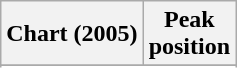<table class="wikitable sortable plainrowheaders" style="text-align:center">
<tr>
<th scope="col">Chart (2005)</th>
<th scope="col">Peak<br> position</th>
</tr>
<tr>
</tr>
<tr>
</tr>
<tr>
</tr>
</table>
